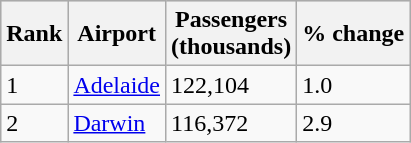<table class="wikitable sortable" style="font-size: 100%" width= align=>
<tr style="background:lightgrey;">
<th>Rank</th>
<th>Airport</th>
<th>Passengers<br>(thousands)</th>
<th>% change</th>
</tr>
<tr>
<td>1</td>
<td> <a href='#'>Adelaide</a></td>
<td>122,104</td>
<td>1.0</td>
</tr>
<tr>
<td>2</td>
<td> <a href='#'>Darwin</a></td>
<td>116,372</td>
<td>2.9</td>
</tr>
</table>
